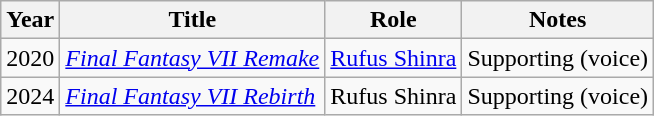<table class="wikitable sortable">
<tr>
<th>Year</th>
<th>Title</th>
<th>Role</th>
<th class="unsortable">Notes</th>
</tr>
<tr>
<td>2020</td>
<td><em><a href='#'>Final Fantasy VII Remake</a></em></td>
<td><a href='#'>Rufus Shinra</a></td>
<td>Supporting (voice)</td>
</tr>
<tr>
<td>2024</td>
<td><em><a href='#'>Final Fantasy VII Rebirth</a></em></td>
<td>Rufus Shinra</td>
<td>Supporting (voice)</td>
</tr>
</table>
